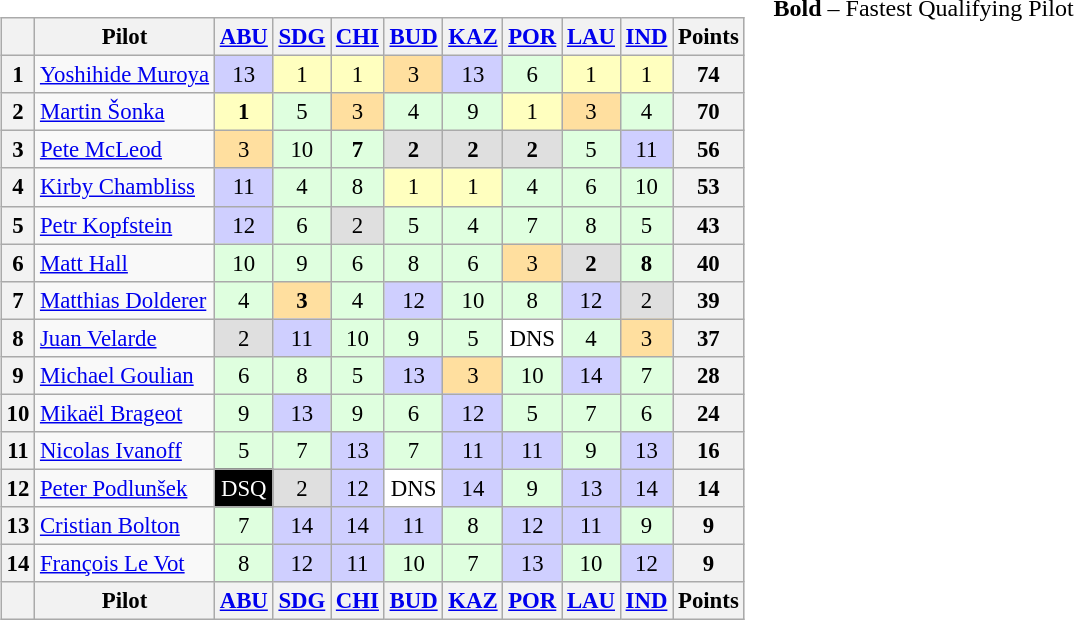<table>
<tr>
<td><br><table class="wikitable" style="font-size:95%; text-align:center">
<tr>
<th></th>
<th>Pilot</th>
<th><a href='#'>ABU</a><br></th>
<th><a href='#'>SDG</a><br></th>
<th><a href='#'>CHI</a><br></th>
<th><a href='#'>BUD</a><br></th>
<th><a href='#'>KAZ</a><br></th>
<th><a href='#'>POR</a><br></th>
<th><a href='#'>LAU</a><br></th>
<th><a href='#'>IND</a><br></th>
<th>Points</th>
</tr>
<tr>
<th>1</th>
<td align="left"> <a href='#'>Yoshihide Muroya</a></td>
<td style="background:#cfcfff;">13</td>
<td style="background:#ffffbf;">1</td>
<td style="background:#ffffbf;">1</td>
<td style="background:#ffdf9f;">3</td>
<td style="background:#cfcfff;">13</td>
<td style="background:#dfffdf;">6</td>
<td style="background:#ffffbf;">1</td>
<td style="background:#ffffbf;">1</td>
<th>74</th>
</tr>
<tr>
<th>2</th>
<td align="left"> <a href='#'>Martin Šonka</a></td>
<td style="background:#ffffbf;"><strong>1</strong></td>
<td style="background:#dfffdf;">5</td>
<td style="background:#ffdf9f;">3</td>
<td style="background:#dfffdf;">4</td>
<td style="background:#dfffdf;">9</td>
<td style="background:#ffffbf;">1</td>
<td style="background:#ffdf9f;">3</td>
<td style="background:#dfffdf;">4</td>
<th>70</th>
</tr>
<tr>
<th>3</th>
<td align=left> <a href='#'>Pete McLeod</a></td>
<td style="background:#ffdf9f;">3</td>
<td style="background:#dfffdf;">10</td>
<td style="background:#dfffdf;"><strong>7</strong></td>
<td style="background:#dfdfdf;"><strong>2</strong></td>
<td style="background:#dfdfdf;"><strong>2</strong></td>
<td style="background:#dfdfdf;"><strong>2</strong></td>
<td style="background:#dfffdf;">5</td>
<td style="background:#cfcfff;">11</td>
<th>56</th>
</tr>
<tr>
<th>4</th>
<td align=left> <a href='#'>Kirby Chambliss</a></td>
<td style="background:#cfcfff;">11</td>
<td style="background:#dfffdf;">4</td>
<td style="background:#dfffdf;">8</td>
<td style="background:#ffffbf;">1</td>
<td style="background:#ffffbf;">1</td>
<td style="background:#dfffdf;">4</td>
<td style="background:#dfffdf;">6</td>
<td style="background:#dfffdf;">10</td>
<th>53</th>
</tr>
<tr>
<th>5</th>
<td align="left"> <a href='#'>Petr Kopfstein</a></td>
<td style="background:#cfcfff;">12</td>
<td style="background:#dfffdf;">6</td>
<td style="background:#dfdfdf;">2</td>
<td style="background:#dfffdf;">5</td>
<td style="background:#dfffdf;">4</td>
<td style="background:#dfffdf;">7</td>
<td style="background:#dfffdf;">8</td>
<td style="background:#dfffdf;">5</td>
<th>43</th>
</tr>
<tr>
<th>6</th>
<td align="left"> <a href='#'>Matt Hall</a></td>
<td style="background:#dfffdf;">10</td>
<td style="background:#dfffdf;">9</td>
<td style="background:#dfffdf;">6</td>
<td style="background:#dfffdf;">8</td>
<td style="background:#dfffdf;">6</td>
<td style="background:#ffdf9f;">3</td>
<td style="background:#dfdfdf;"><strong>2</strong></td>
<td style="background:#dfffdf;"><strong>8</strong></td>
<th>40</th>
</tr>
<tr>
<th>7</th>
<td align="left"> <a href='#'>Matthias Dolderer</a></td>
<td style="background:#dfffdf;">4</td>
<td style="background:#ffdf9f;"><strong>3</strong></td>
<td style="background:#dfffdf;">4</td>
<td style="background:#cfcfff;">12</td>
<td style="background:#dfffdf;">10</td>
<td style="background:#dfffdf;">8</td>
<td style="background:#cfcfff;">12</td>
<td style="background:#dfdfdf;">2</td>
<th>39</th>
</tr>
<tr>
<th>8</th>
<td align="left"> <a href='#'>Juan Velarde</a></td>
<td style="background:#dfdfdf;">2</td>
<td style="background:#cfcfff;">11</td>
<td style="background:#dfffdf;">10</td>
<td style="background:#dfffdf;">9</td>
<td style="background:#dfffdf;">5</td>
<td style="background:white;">DNS</td>
<td style="background:#dfffdf;">4</td>
<td style="background:#ffdf9f;">3</td>
<th>37</th>
</tr>
<tr>
<th>9</th>
<td align=left> <a href='#'>Michael Goulian</a></td>
<td style="background:#dfffdf;">6</td>
<td style="background:#dfffdf;">8</td>
<td style="background:#dfffdf;">5</td>
<td style="background:#cfcfff;">13</td>
<td style="background:#ffdf9f;">3</td>
<td style="background:#dfffdf;">10</td>
<td style="background:#cfcfff;">14</td>
<td style="background:#dfffdf;">7</td>
<th>28</th>
</tr>
<tr>
<th>10</th>
<td align=left> <a href='#'>Mikaël Brageot</a></td>
<td style="background:#dfffdf;">9</td>
<td style="background:#cfcfff;">13</td>
<td style="background:#dfffdf;">9</td>
<td style="background:#dfffdf;">6</td>
<td style="background:#cfcfff;">12</td>
<td style="background:#dfffdf;">5</td>
<td style="background:#dfffdf;">7</td>
<td style="background:#dfffdf;">6</td>
<th>24</th>
</tr>
<tr>
<th>11</th>
<td align=left> <a href='#'>Nicolas Ivanoff</a></td>
<td style="background:#dfffdf;">5</td>
<td style="background:#dfffdf;">7</td>
<td style="background:#cfcfff;">13</td>
<td style="background:#dfffdf;">7</td>
<td style="background:#cfcfff;">11</td>
<td style="background:#cfcfff;">11</td>
<td style="background:#dfffdf;">9</td>
<td style="background:#cfcfff;">13</td>
<th>16</th>
</tr>
<tr>
<th>12</th>
<td align=left> <a href='#'>Peter Podlunšek</a></td>
<td style="background:black; color:white;">DSQ</td>
<td style="background:#dfdfdf;">2</td>
<td style="background:#cfcfff;">12</td>
<td style="background:white;">DNS</td>
<td style="background:#cfcfff;">14</td>
<td style="background:#dfffdf;">9</td>
<td style="background:#cfcfff;">13</td>
<td style="background:#cfcfff;">14</td>
<th>14</th>
</tr>
<tr>
<th>13</th>
<td align="left"> <a href='#'>Cristian Bolton</a></td>
<td style="background:#dfffdf;">7</td>
<td style="background:#cfcfff;">14</td>
<td style="background:#cfcfff;">14</td>
<td style="background:#cfcfff;">11</td>
<td style="background:#dfffdf;">8</td>
<td style="background:#cfcfff;">12</td>
<td style="background:#cfcfff;">11</td>
<td style="background:#dfffdf;">9</td>
<th>9</th>
</tr>
<tr>
<th>14</th>
<td align="left"> <a href='#'>François Le Vot</a></td>
<td style="background:#dfffdf;">8</td>
<td style="background:#cfcfff;">12</td>
<td style="background:#cfcfff;">11</td>
<td style="background:#dfffdf;">10</td>
<td style="background:#dfffdf;">7</td>
<td style="background:#cfcfff;">13</td>
<td style="background:#dfffdf;">10</td>
<td style="background:#cfcfff;">12</td>
<th>9</th>
</tr>
<tr>
<th></th>
<th>Pilot</th>
<th><a href='#'>ABU</a><br></th>
<th><a href='#'>SDG</a><br></th>
<th><a href='#'>CHI</a><br></th>
<th><a href='#'>BUD</a><br></th>
<th><a href='#'>KAZ</a><br></th>
<th><a href='#'>POR</a><br></th>
<th><a href='#'>LAU</a><br></th>
<th><a href='#'>IND</a><br></th>
<th>Points</th>
</tr>
</table>
</td>
<td valign="top"><br>
<span><strong>Bold</strong> – Fastest Qualifying Pilot</span></td>
</tr>
</table>
